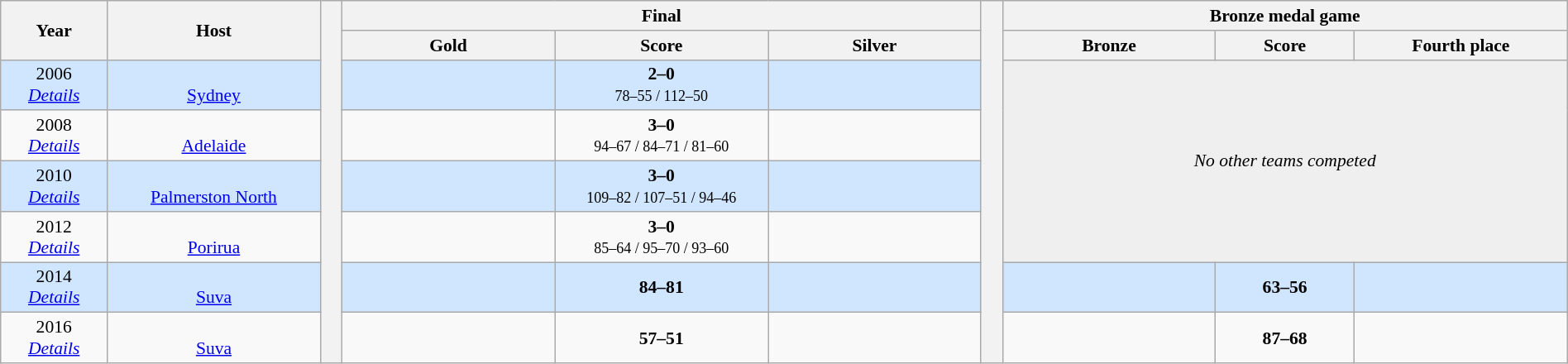<table class=wikitable style="text-align:center; font-size:90%; width:100%">
<tr>
<th rowspan=2 width=5%>Year</th>
<th rowspan=2 width=10%>Host</th>
<th width=1% rowspan=8></th>
<th colspan=3>Final</th>
<th width=1% rowspan=8></th>
<th colspan=3>Bronze medal game</th>
</tr>
<tr>
<th width=10%>Gold</th>
<th width=10%>Score</th>
<th width=10%>Silver</th>
<th width=10%>Bronze</th>
<th width=6.5%>Score</th>
<th width=10%>Fourth place</th>
</tr>
<tr style="background:#D0E6FF;">
<td>2006<br><em><a href='#'>Details</a></em></td>
<td><br><a href='#'>Sydney</a></td>
<td><strong></strong></td>
<td><strong>2–0</strong> <br><small>78–55 / 112–50</small></td>
<td></td>
<td bgcolor=#efefef colspan=3 rowspan=4><em>No other teams competed</em></td>
</tr>
<tr>
<td>2008<br><em><a href='#'>Details</a></em></td>
<td><br><a href='#'>Adelaide</a></td>
<td><strong></strong></td>
<td><strong>3–0</strong> <br><small>94–67 / 84–71 / 81–60</small></td>
<td></td>
</tr>
<tr style="background:#D0E6FF;">
<td>2010<br><em><a href='#'>Details</a></em></td>
<td><br><a href='#'>Palmerston North</a></td>
<td><strong></strong></td>
<td><strong>3–0</strong> <br><small>109–82 / 107–51 / 94–46</small></td>
<td></td>
</tr>
<tr>
<td>2012<br><em><a href='#'>Details</a></em></td>
<td><br><a href='#'>Porirua</a></td>
<td><strong></strong></td>
<td><strong>3–0</strong> <br><small>85–64 / 95–70 / 93–60</small></td>
<td></td>
</tr>
<tr style="background:#D0E6FF;">
<td>2014<br><em><a href='#'>Details</a></em></td>
<td><br><a href='#'>Suva</a></td>
<td><strong></strong></td>
<td><strong>84–81</strong></td>
<td></td>
<td></td>
<td><strong>63–56</strong></td>
<td></td>
</tr>
<tr>
<td>2016<br><em><a href='#'>Details</a></em></td>
<td><br><a href='#'>Suva</a></td>
<td><strong></strong></td>
<td><strong>57–51</strong></td>
<td></td>
<td></td>
<td><strong>87–68</strong></td>
<td></td>
</tr>
</table>
